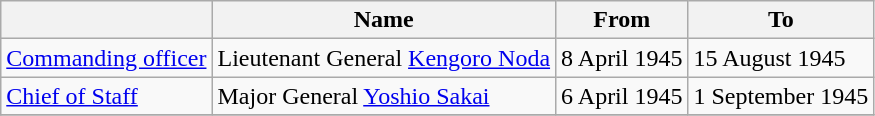<table class=wikitable>
<tr>
<th></th>
<th>Name</th>
<th>From</th>
<th>To</th>
</tr>
<tr>
<td><a href='#'>Commanding officer</a></td>
<td>Lieutenant General <a href='#'>Kengoro Noda</a></td>
<td>8 April 1945</td>
<td>15 August 1945</td>
</tr>
<tr>
<td><a href='#'>Chief of Staff</a></td>
<td>Major General <a href='#'>Yoshio Sakai</a></td>
<td>6 April 1945</td>
<td>1 September 1945</td>
</tr>
<tr>
</tr>
</table>
